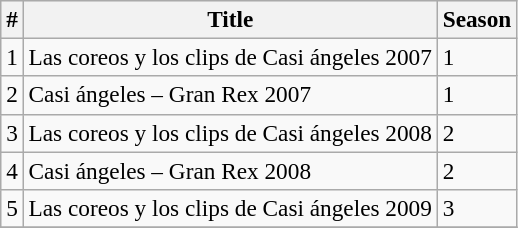<table class="sortable wikitable" style="font-size:97%;">
<tr style="background:#EFEFEF">
<th><strong>#</strong></th>
<th><strong>Title</strong></th>
<th><strong>Season</strong></th>
</tr>
<tr>
<td>1</td>
<td>Las coreos y los clips de Casi ángeles 2007</td>
<td>1</td>
</tr>
<tr>
<td>2</td>
<td>Casi ángeles – Gran Rex 2007</td>
<td>1</td>
</tr>
<tr>
<td>3</td>
<td>Las coreos y los clips de Casi ángeles 2008</td>
<td>2</td>
</tr>
<tr>
<td>4</td>
<td>Casi ángeles – Gran Rex 2008</td>
<td>2</td>
</tr>
<tr>
<td>5</td>
<td>Las coreos y los clips de Casi ángeles 2009</td>
<td>3</td>
</tr>
<tr>
</tr>
</table>
